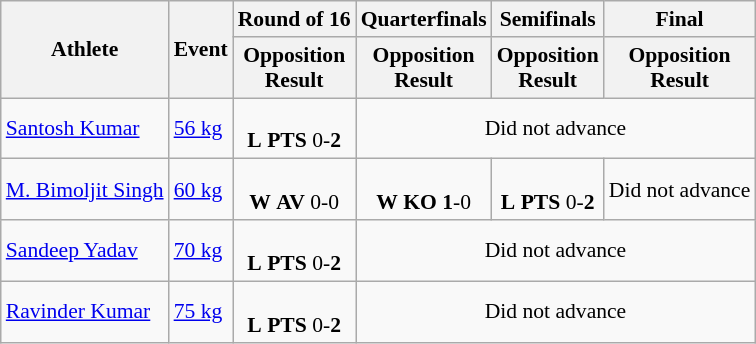<table class="wikitable" border="1" style="font-size:90%">
<tr>
<th rowspan=2>Athlete</th>
<th rowspan=2>Event</th>
<th>Round of 16</th>
<th>Quarterfinals</th>
<th>Semifinals</th>
<th>Final</th>
</tr>
<tr>
<th>Opposition<br>Result</th>
<th>Opposition<br>Result</th>
<th>Opposition<br>Result</th>
<th>Opposition<br>Result</th>
</tr>
<tr>
<td><a href='#'>Santosh Kumar</a></td>
<td><a href='#'>56 kg</a></td>
<td align=center><br><strong>L</strong> <strong>PTS</strong> 0-<strong>2</strong></td>
<td align=center colspan="7">Did not advance</td>
</tr>
<tr>
<td><a href='#'>M. Bimoljit Singh</a></td>
<td><a href='#'>60 kg</a></td>
<td align=center><br><strong>W</strong> <strong>AV</strong> 0-0</td>
<td align=center><br><strong>W</strong> <strong>KO</strong> <strong>1</strong>-0</td>
<td align=center><br><strong>L</strong> <strong>PTS</strong> 0-<strong>2</strong><br></td>
<td align=center colspan="7">Did not advance</td>
</tr>
<tr>
<td><a href='#'>Sandeep Yadav</a></td>
<td><a href='#'>70 kg</a></td>
<td align=center><br><strong>L</strong> <strong>PTS</strong> 0-<strong>2</strong></td>
<td align=center colspan="7">Did not advance</td>
</tr>
<tr>
<td><a href='#'>Ravinder Kumar</a></td>
<td><a href='#'>75 kg</a></td>
<td align=center><br><strong>L</strong> <strong>PTS</strong> 0-<strong>2</strong></td>
<td align=center colspan="7">Did not advance</td>
</tr>
</table>
